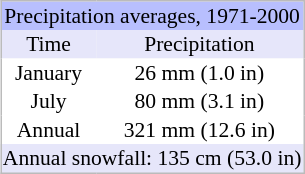<table cellpadding="1" border="0" style="float: right; margin: 0em 1em 1em 0em; border: 1px #bbbbbb solid; border-collapse: collapse; font-size: 90%;">
<tr style="text-align:center;background-color:#B8BFFE">
<td colspan="2">Precipitation averages, 1971-2000</td>
</tr>
<tr style="text-align:center;background-color:lavender">
<td>Time</td>
<td>Precipitation</td>
</tr>
<tr>
</tr>
<tr style="text-align:center;background-color:#ffffff">
<td>January</td>
<td>26 mm (1.0 in)</td>
</tr>
<tr style="text-align:center;background-color:#ffffff">
<td>July</td>
<td>80 mm (3.1 in)</td>
</tr>
<tr style="text-align:center;background-color:#ffffff">
<td>Annual</td>
<td>321 mm (12.6 in)</td>
</tr>
<tr style="text-align:center;background-color:lavender">
<td colspan="2">Annual snowfall: 135 cm (53.0 in)</td>
</tr>
</table>
